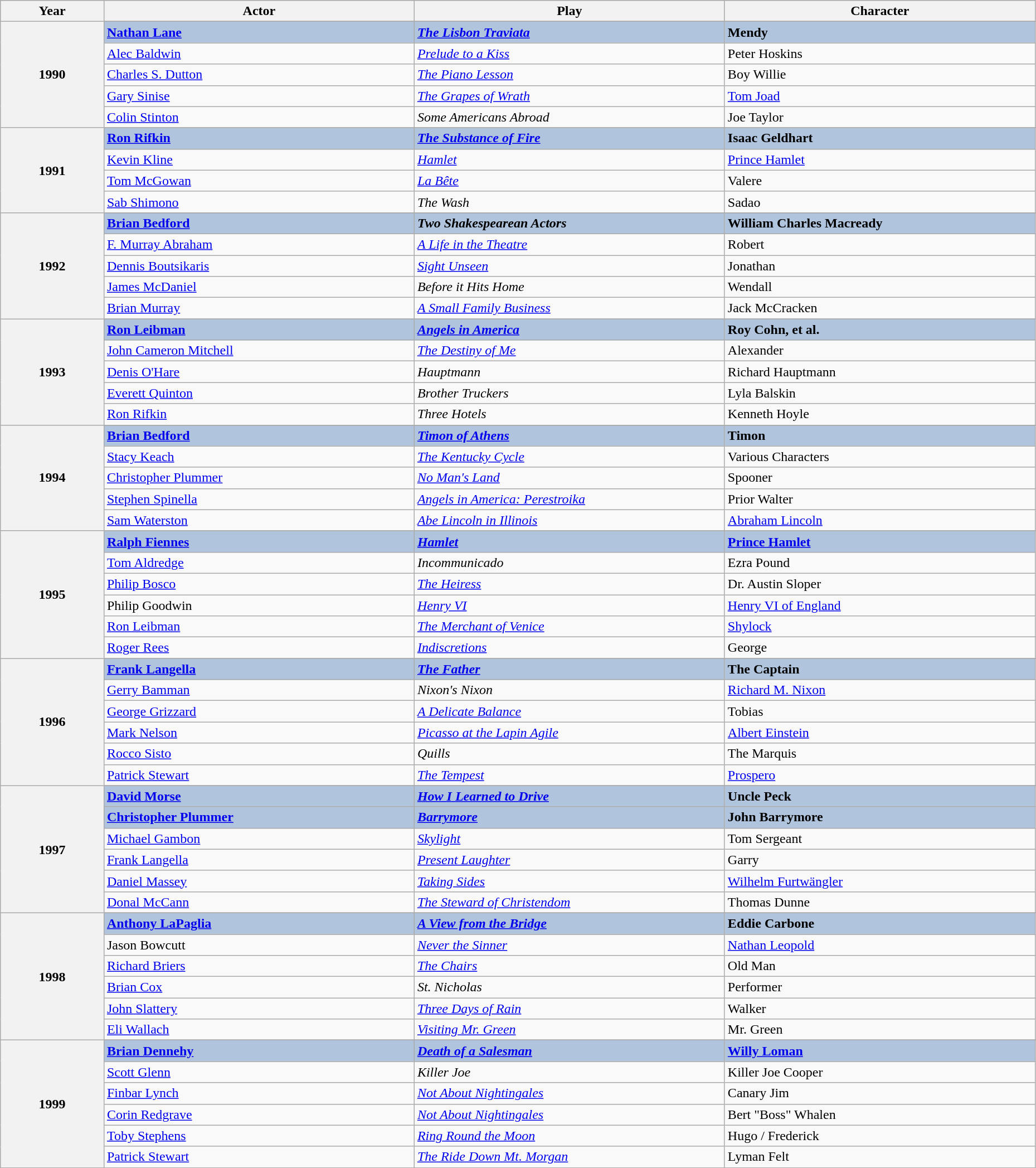<table class="wikitable" style="width:98%;">
<tr style="background:#bebebe;">
<th style="width:10%;">Year</th>
<th style="width:30%;">Actor</th>
<th style="width:30%;">Play</th>
<th style="width:30%;">Character</th>
</tr>
<tr>
<th rowspan="6">1990</th>
</tr>
<tr style="background:#B0C4DE">
<td><strong><a href='#'>Nathan Lane</a></strong></td>
<td><strong><em><a href='#'>The Lisbon Traviata</a></em></strong></td>
<td><strong>Mendy</strong></td>
</tr>
<tr>
<td><a href='#'>Alec Baldwin</a></td>
<td><em><a href='#'>Prelude to a Kiss</a></em></td>
<td>Peter Hoskins</td>
</tr>
<tr>
<td><a href='#'>Charles S. Dutton</a></td>
<td><em><a href='#'>The Piano Lesson</a></em></td>
<td>Boy Willie</td>
</tr>
<tr>
<td><a href='#'>Gary Sinise</a></td>
<td><em><a href='#'>The Grapes of Wrath</a></em></td>
<td><a href='#'>Tom Joad</a></td>
</tr>
<tr>
<td><a href='#'>Colin Stinton</a></td>
<td><em>Some Americans Abroad</em></td>
<td>Joe Taylor</td>
</tr>
<tr>
<th rowspan="5">1991</th>
</tr>
<tr style="background:#B0C4DE">
<td><strong><a href='#'>Ron Rifkin</a></strong></td>
<td><strong><em><a href='#'>The Substance of Fire</a></em></strong></td>
<td><strong>Isaac Geldhart</strong></td>
</tr>
<tr>
<td><a href='#'>Kevin Kline</a></td>
<td><em><a href='#'>Hamlet</a></em></td>
<td><a href='#'>Prince Hamlet</a></td>
</tr>
<tr>
<td><a href='#'>Tom McGowan</a></td>
<td><em><a href='#'>La Bête</a></em></td>
<td>Valere</td>
</tr>
<tr>
<td><a href='#'>Sab Shimono</a></td>
<td><em>The Wash</em></td>
<td>Sadao</td>
</tr>
<tr>
<th rowspan="6">1992</th>
</tr>
<tr style="background:#B0C4DE">
<td><strong><a href='#'>Brian Bedford</a></strong></td>
<td><strong><em>Two Shakespearean Actors</em></strong></td>
<td><strong>William Charles Macready </strong></td>
</tr>
<tr>
<td><a href='#'>F. Murray Abraham</a></td>
<td><em><a href='#'>A Life in the Theatre</a></em></td>
<td>Robert</td>
</tr>
<tr>
<td><a href='#'>Dennis Boutsikaris</a></td>
<td><em><a href='#'>Sight Unseen</a></em></td>
<td>Jonathan</td>
</tr>
<tr>
<td><a href='#'>James McDaniel</a></td>
<td><em>Before it Hits Home</em></td>
<td>Wendall</td>
</tr>
<tr>
<td><a href='#'>Brian Murray</a></td>
<td><em><a href='#'>A Small Family Business</a></em></td>
<td>Jack McCracken</td>
</tr>
<tr>
<th rowspan="6">1993</th>
</tr>
<tr style="background:#B0C4DE">
<td><strong><a href='#'>Ron Leibman</a></strong></td>
<td><strong><em><a href='#'>Angels in America</a></em></strong></td>
<td><strong>Roy Cohn, et al. </strong></td>
</tr>
<tr>
<td><a href='#'>John Cameron Mitchell</a></td>
<td><em><a href='#'>The Destiny of Me</a></em></td>
<td>Alexander</td>
</tr>
<tr>
<td><a href='#'>Denis O'Hare</a></td>
<td><em>Hauptmann</em></td>
<td>Richard Hauptmann</td>
</tr>
<tr>
<td><a href='#'>Everett Quinton</a></td>
<td><em>Brother Truckers</em></td>
<td>Lyla Balskin</td>
</tr>
<tr>
<td><a href='#'>Ron Rifkin</a></td>
<td><em>Three Hotels</em></td>
<td>Kenneth Hoyle</td>
</tr>
<tr>
<th rowspan="6">1994</th>
</tr>
<tr style="background:#B0C4DE">
<td><strong><a href='#'>Brian Bedford</a></strong></td>
<td><strong><em><a href='#'>Timon of Athens</a></em></strong></td>
<td><strong>Timon </strong></td>
</tr>
<tr>
<td><a href='#'>Stacy Keach</a></td>
<td><em><a href='#'>The Kentucky Cycle</a></em></td>
<td>Various Characters</td>
</tr>
<tr>
<td><a href='#'>Christopher Plummer</a></td>
<td><em><a href='#'>No Man's Land</a></em></td>
<td>Spooner</td>
</tr>
<tr>
<td><a href='#'>Stephen Spinella</a></td>
<td><em><a href='#'>Angels in America: Perestroika</a></em></td>
<td>Prior Walter</td>
</tr>
<tr>
<td><a href='#'>Sam Waterston</a></td>
<td><em><a href='#'>Abe Lincoln in Illinois</a></em></td>
<td><a href='#'>Abraham Lincoln</a></td>
</tr>
<tr>
<th rowspan="7">1995</th>
</tr>
<tr style="background:#B0C4DE">
<td><strong><a href='#'>Ralph Fiennes</a></strong></td>
<td><strong><em><a href='#'>Hamlet</a></em></strong></td>
<td><strong><a href='#'>Prince Hamlet</a> </strong></td>
</tr>
<tr>
<td><a href='#'>Tom Aldredge</a></td>
<td><em>Incommunicado</em></td>
<td>Ezra Pound</td>
</tr>
<tr>
<td><a href='#'>Philip Bosco</a></td>
<td><em><a href='#'>The Heiress</a></em></td>
<td>Dr. Austin Sloper</td>
</tr>
<tr>
<td>Philip Goodwin</td>
<td><em><a href='#'>Henry VI</a></em></td>
<td><a href='#'>Henry VI of England</a></td>
</tr>
<tr>
<td><a href='#'>Ron Leibman</a></td>
<td><em><a href='#'>The Merchant of Venice</a></em></td>
<td><a href='#'>Shylock</a></td>
</tr>
<tr>
<td><a href='#'>Roger Rees</a></td>
<td><em><a href='#'>Indiscretions</a></em></td>
<td>George</td>
</tr>
<tr>
<th rowspan="7">1996</th>
</tr>
<tr style="background:#B0C4DE">
<td><strong><a href='#'>Frank Langella</a></strong></td>
<td><strong><em><a href='#'>The Father</a></em></strong></td>
<td><strong>The Captain</strong></td>
</tr>
<tr>
<td><a href='#'>Gerry Bamman</a></td>
<td><em>Nixon's Nixon</em></td>
<td><a href='#'>Richard M. Nixon</a></td>
</tr>
<tr>
<td><a href='#'>George Grizzard</a></td>
<td><em><a href='#'>A Delicate Balance</a></em></td>
<td>Tobias</td>
</tr>
<tr>
<td><a href='#'>Mark Nelson</a></td>
<td><em><a href='#'>Picasso at the Lapin Agile</a></em></td>
<td><a href='#'>Albert Einstein</a></td>
</tr>
<tr>
<td><a href='#'>Rocco Sisto</a></td>
<td><em>Quills</em></td>
<td>The Marquis</td>
</tr>
<tr>
<td><a href='#'>Patrick Stewart</a></td>
<td><em><a href='#'>The Tempest</a></em></td>
<td><a href='#'>Prospero</a></td>
</tr>
<tr>
<th rowspan="7">1997</th>
</tr>
<tr style="background:#B0C4DE">
<td><strong><a href='#'>David Morse</a></strong></td>
<td><strong><em><a href='#'>How I Learned to Drive</a></em></strong></td>
<td><strong>Uncle Peck</strong></td>
</tr>
<tr style="background:#B0C4DE">
<td><strong><a href='#'>Christopher Plummer</a></strong></td>
<td><strong><em><a href='#'>Barrymore</a></em></strong></td>
<td><strong>John Barrymore </strong></td>
</tr>
<tr>
<td><a href='#'>Michael Gambon</a></td>
<td><em><a href='#'>Skylight</a></em></td>
<td>Tom Sergeant</td>
</tr>
<tr>
<td><a href='#'>Frank Langella</a></td>
<td><em><a href='#'>Present Laughter</a></em></td>
<td>Garry</td>
</tr>
<tr>
<td><a href='#'>Daniel Massey</a></td>
<td><em><a href='#'>Taking Sides</a></em></td>
<td><a href='#'>Wilhelm Furtwängler</a></td>
</tr>
<tr>
<td><a href='#'>Donal McCann</a></td>
<td><em><a href='#'>The Steward of Christendom</a></em></td>
<td>Thomas Dunne</td>
</tr>
<tr>
<th rowspan="7">1998</th>
</tr>
<tr style="background:#B0C4DE">
<td><strong><a href='#'>Anthony LaPaglia</a></strong></td>
<td><strong><em><a href='#'>A View from the Bridge</a></em></strong></td>
<td><strong>Eddie Carbone </strong></td>
</tr>
<tr>
<td>Jason Bowcutt</td>
<td><em><a href='#'>Never the Sinner</a></em></td>
<td><a href='#'>Nathan Leopold</a></td>
</tr>
<tr>
<td><a href='#'>Richard Briers</a></td>
<td><em><a href='#'>The Chairs</a></em></td>
<td>Old Man</td>
</tr>
<tr>
<td><a href='#'>Brian Cox</a></td>
<td><em>St. Nicholas</em></td>
<td>Performer</td>
</tr>
<tr>
<td><a href='#'>John Slattery</a></td>
<td><em><a href='#'>Three Days of Rain</a></em></td>
<td>Walker</td>
</tr>
<tr>
<td><a href='#'>Eli Wallach</a></td>
<td><em><a href='#'>Visiting Mr. Green</a></em></td>
<td>Mr. Green</td>
</tr>
<tr>
<th rowspan="7">1999</th>
</tr>
<tr style="background:#B0C4DE">
<td><strong><a href='#'>Brian Dennehy</a></strong></td>
<td><strong><em><a href='#'>Death of a Salesman</a></em></strong></td>
<td><strong><a href='#'>Willy Loman</a> </strong></td>
</tr>
<tr>
<td><a href='#'>Scott Glenn</a></td>
<td><em>Killer Joe</em></td>
<td>Killer Joe Cooper</td>
</tr>
<tr>
<td><a href='#'>Finbar Lynch</a></td>
<td><em><a href='#'>Not About Nightingales</a></em></td>
<td>Canary Jim</td>
</tr>
<tr>
<td><a href='#'>Corin Redgrave</a></td>
<td><em><a href='#'>Not About Nightingales</a></em></td>
<td>Bert "Boss" Whalen</td>
</tr>
<tr>
<td><a href='#'>Toby Stephens</a></td>
<td><em><a href='#'>Ring Round the Moon</a></em></td>
<td>Hugo / Frederick</td>
</tr>
<tr>
<td><a href='#'>Patrick Stewart</a></td>
<td><em><a href='#'>The Ride Down Mt. Morgan</a></em></td>
<td>Lyman Felt</td>
</tr>
</table>
